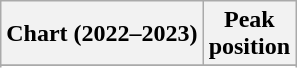<table class="wikitable sortable plainrowheaders">
<tr>
<th scope="col">Chart (2022–2023)</th>
<th scope="col">Peak<br>position</th>
</tr>
<tr>
</tr>
<tr>
</tr>
<tr>
</tr>
<tr>
</tr>
<tr>
</tr>
</table>
